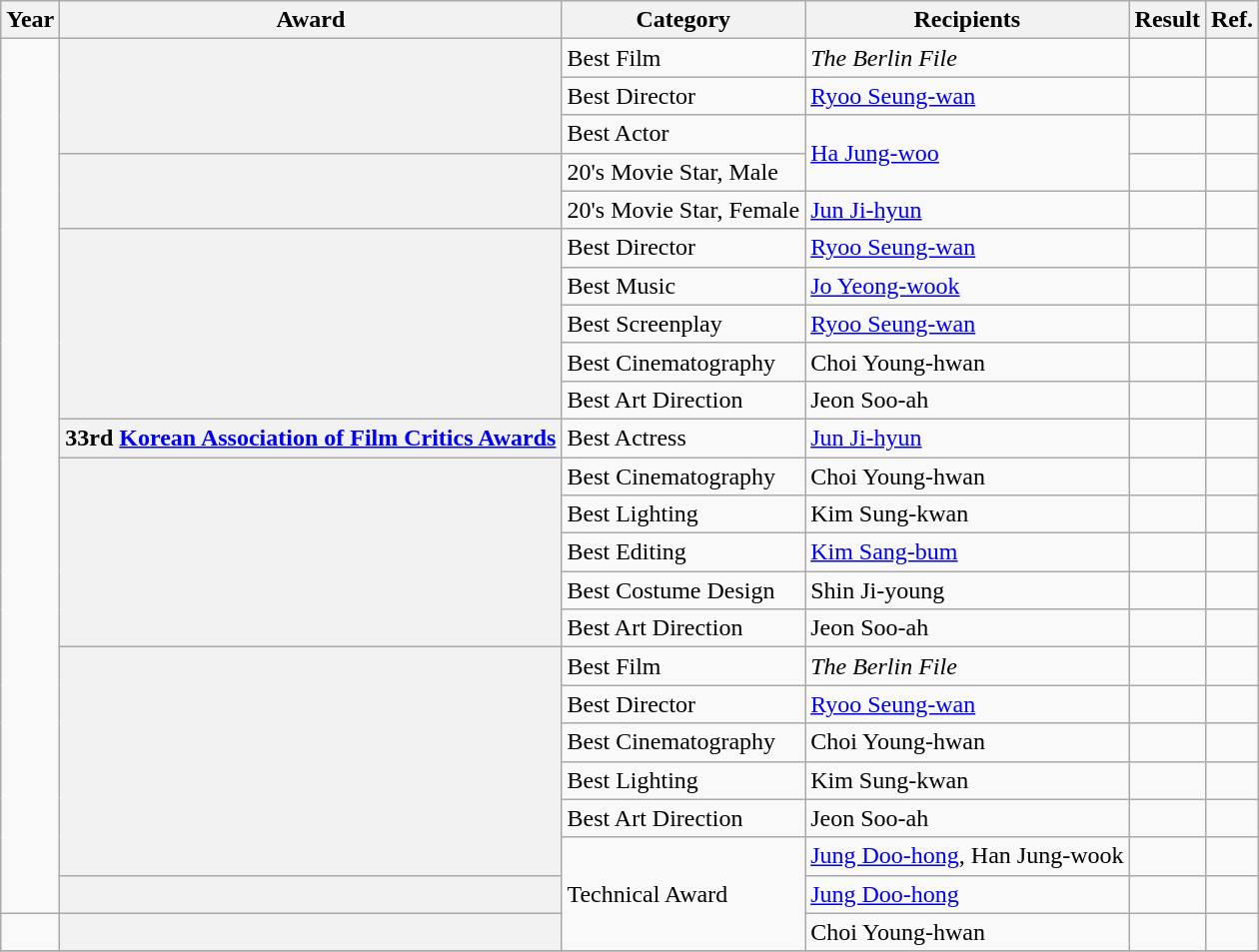<table class="wikitable plainrowheaders sortable">
<tr>
<th>Year</th>
<th scope="col">Award</th>
<th scope="col">Category</th>
<th scope="col">Recipients</th>
<th scope="col">Result</th>
<th scope="col">Ref.</th>
</tr>
<tr>
<td rowspan="23"></td>
<th rowspan="3" scope="row"></th>
<td>Best Film</td>
<td><em>The Berlin File</em></td>
<td></td>
<td></td>
</tr>
<tr>
<td>Best Director</td>
<td><a href='#'>Ryoo Seung-wan</a></td>
<td></td>
<td></td>
</tr>
<tr>
<td>Best Actor</td>
<td rowspan="2"><a href='#'>Ha Jung-woo</a></td>
<td></td>
<td></td>
</tr>
<tr>
<th rowspan="2" scope="row"></th>
<td>20's Movie Star, Male</td>
<td></td>
<td></td>
</tr>
<tr>
<td>20's Movie Star, Female</td>
<td><a href='#'>Jun Ji-hyun</a></td>
<td></td>
<td></td>
</tr>
<tr>
<th rowspan="5" scope="row"></th>
<td>Best Director</td>
<td><a href='#'>Ryoo Seung-wan</a></td>
<td></td>
<td></td>
</tr>
<tr>
<td>Best Music</td>
<td><a href='#'>Jo Yeong-wook</a></td>
<td></td>
<td></td>
</tr>
<tr>
<td>Best Screenplay</td>
<td><a href='#'>Ryoo Seung-wan</a></td>
<td></td>
<td></td>
</tr>
<tr>
<td>Best Cinematography</td>
<td>Choi Young-hwan</td>
<td></td>
<td></td>
</tr>
<tr>
<td>Best Art Direction</td>
<td>Jeon Soo-ah</td>
<td></td>
<td></td>
</tr>
<tr>
<th scope="row">33rd <a href='#'>Korean Association of Film Critics Awards</a></th>
<td>Best Actress</td>
<td><a href='#'>Jun Ji-hyun</a></td>
<td></td>
<td></td>
</tr>
<tr>
<th rowspan="5" scope="row"></th>
<td>Best Cinematography</td>
<td>Choi Young-hwan</td>
<td></td>
<td></td>
</tr>
<tr>
<td>Best Lighting</td>
<td>Kim Sung-kwan</td>
<td></td>
<td></td>
</tr>
<tr>
<td>Best Editing</td>
<td><a href='#'>Kim Sang-bum</a></td>
<td></td>
<td></td>
</tr>
<tr>
<td>Best Costume Design</td>
<td>Shin Ji-young</td>
<td></td>
<td></td>
</tr>
<tr>
<td>Best Art Direction</td>
<td>Jeon Soo-ah</td>
<td></td>
<td></td>
</tr>
<tr>
<th rowspan="6" scope="row"></th>
<td>Best Film</td>
<td><em>The Berlin File</em></td>
<td></td>
<td></td>
</tr>
<tr>
<td>Best Director</td>
<td><a href='#'>Ryoo Seung-wan</a></td>
<td></td>
<td></td>
</tr>
<tr>
<td>Best Cinematography</td>
<td>Choi Young-hwan</td>
<td></td>
<td></td>
</tr>
<tr>
<td>Best Lighting</td>
<td>Kim Sung-kwan</td>
<td></td>
<td></td>
</tr>
<tr>
<td>Best Art Direction</td>
<td>Jeon Soo-ah</td>
<td></td>
<td></td>
</tr>
<tr>
<td rowspan="3">Technical Award</td>
<td><a href='#'>Jung Doo-hong</a>, Han Jung-wook</td>
<td></td>
<td></td>
</tr>
<tr>
<th scope="row"></th>
<td><a href='#'>Jung Doo-hong</a></td>
<td></td>
<td></td>
</tr>
<tr>
<td></td>
<th scope="row"></th>
<td>Choi Young-hwan</td>
<td></td>
<td></td>
</tr>
<tr>
</tr>
</table>
